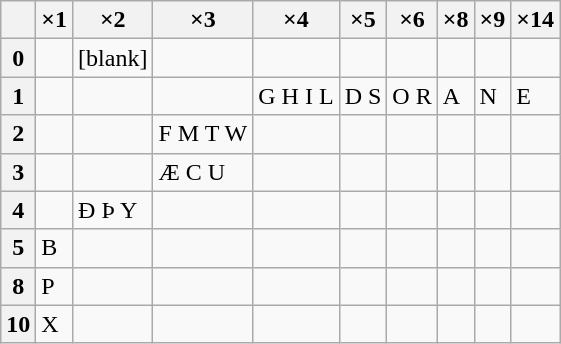<table class="wikitable floatright">
<tr>
<th></th>
<th>×1</th>
<th>×2</th>
<th>×3</th>
<th>×4</th>
<th>×5</th>
<th>×6</th>
<th>×8</th>
<th>×9</th>
<th>×14</th>
</tr>
<tr>
<th>0</th>
<td></td>
<td>[blank]</td>
<td></td>
<td></td>
<td></td>
<td></td>
<td></td>
<td></td>
<td></td>
</tr>
<tr>
<th>1</th>
<td></td>
<td></td>
<td></td>
<td>G H I L</td>
<td>D S</td>
<td>O R</td>
<td>A</td>
<td>N</td>
<td>E</td>
</tr>
<tr>
<th>2</th>
<td></td>
<td></td>
<td>F M T W</td>
<td></td>
<td></td>
<td></td>
<td></td>
<td></td>
<td></td>
</tr>
<tr>
<th>3</th>
<td></td>
<td></td>
<td>Æ C U</td>
<td></td>
<td></td>
<td></td>
<td></td>
<td></td>
<td></td>
</tr>
<tr>
<th>4</th>
<td></td>
<td>Ð Þ Y</td>
<td></td>
<td></td>
<td></td>
<td></td>
<td></td>
<td></td>
<td></td>
</tr>
<tr>
<th>5</th>
<td>B</td>
<td></td>
<td></td>
<td></td>
<td></td>
<td></td>
<td></td>
<td></td>
<td></td>
</tr>
<tr>
<th>8</th>
<td>P</td>
<td></td>
<td></td>
<td></td>
<td></td>
<td></td>
<td></td>
<td></td>
<td></td>
</tr>
<tr>
<th>10</th>
<td>X</td>
<td></td>
<td></td>
<td></td>
<td></td>
<td></td>
<td></td>
<td></td>
<td></td>
</tr>
</table>
